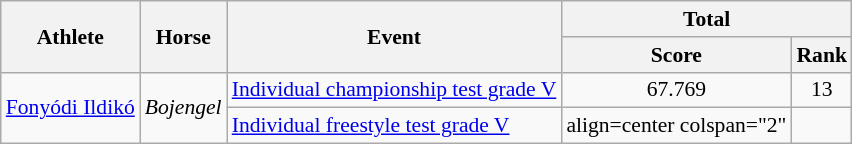<table class=wikitable style="font-size:90%">
<tr>
<th rowspan="2">Athlete</th>
<th rowspan="2">Horse</th>
<th rowspan="2">Event</th>
<th colspan="2">Total</th>
</tr>
<tr>
<th>Score</th>
<th>Rank</th>
</tr>
<tr>
<td rowspan="2"><a href='#'>Fonyódi Ildikó</a></td>
<td rowspan="2"><em>Bojengel</em></td>
<td><a href='#'>Individual championship test grade V</a></td>
<td align=center>67.769</td>
<td align=center>13</td>
</tr>
<tr>
<td><a href='#'>Individual freestyle test grade V</a></td>
<td>align=center colspan="2" </td>
</tr>
</table>
